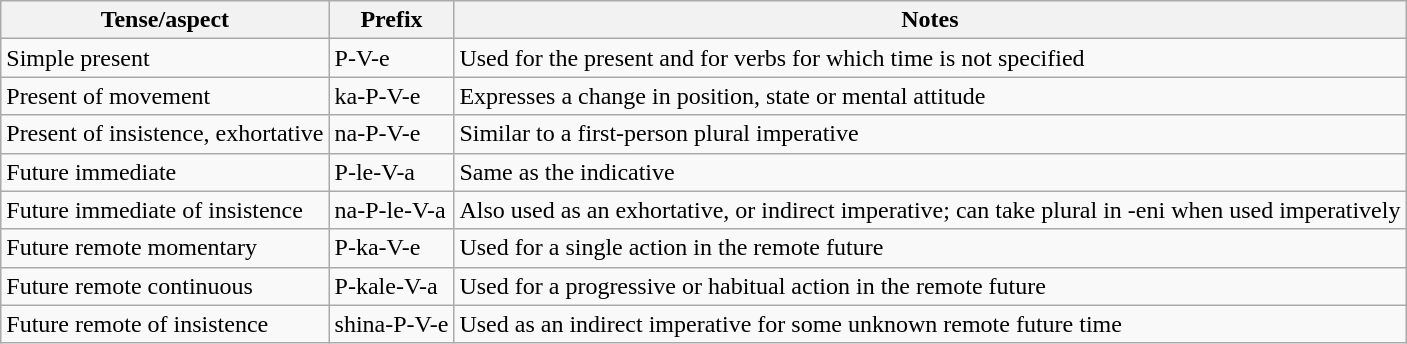<table class="wikitable">
<tr>
<th>Tense/aspect</th>
<th>Prefix</th>
<th>Notes</th>
</tr>
<tr>
<td>Simple present</td>
<td>P-V-e</td>
<td>Used for the present and for verbs for which time is not specified</td>
</tr>
<tr>
<td>Present of movement</td>
<td>ka-P-V-e</td>
<td>Expresses a change in position, state or mental attitude</td>
</tr>
<tr>
<td>Present of insistence, exhortative</td>
<td>na-P-V-e</td>
<td>Similar to a first-person plural imperative</td>
</tr>
<tr>
<td>Future immediate</td>
<td>P-le-V-a</td>
<td>Same as the indicative</td>
</tr>
<tr>
<td>Future immediate of insistence</td>
<td>na-P-le-V-a</td>
<td>Also used as an exhortative, or indirect imperative; can take plural in -eni when used imperatively</td>
</tr>
<tr>
<td>Future remote momentary</td>
<td>P-ka-V-e</td>
<td>Used for a single action in the remote future</td>
</tr>
<tr>
<td>Future remote continuous</td>
<td>P-kale-V-a</td>
<td>Used for a progressive or habitual action in the remote future</td>
</tr>
<tr>
<td>Future remote of insistence</td>
<td>shina-P-V-e</td>
<td>Used as an indirect imperative for some unknown remote future time</td>
</tr>
</table>
